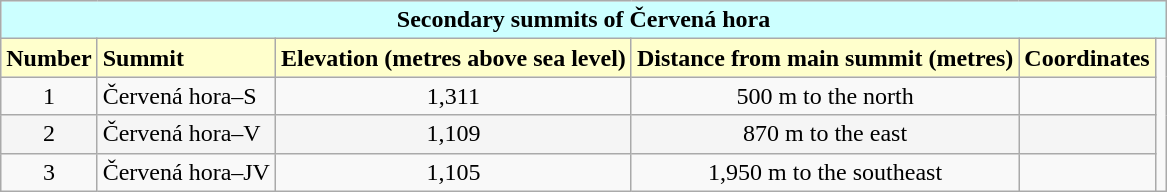<table class="wikitable">
<tr>
<td colspan="6" bgcolor="#CCFFFF" align="center"> <strong>Secondary summits of Červená hora</strong></td>
</tr>
<tr>
<td bgcolor="#FFFFCC" align="center"><strong>Number</strong></td>
<td bgcolor="#FFFFCC"><strong>Summit</strong></td>
<td bgcolor="#FFFFCC" align="center"><strong>Elevation (metres above sea level)</strong></td>
<td bgcolor="#FFFFCC" align="center"><strong>Distance from main summit (metres)</strong></td>
<td bgcolor="#FFFFCC" align="center"><strong>Coordinates</strong></td>
<td rowspan="4" align="center"></td>
</tr>
<tr>
<td align="center">1</td>
<td>Červená hora–S</td>
<td align="center">1,311</td>
<td align="center">500 m to the north</td>
<td align="center"></td>
</tr>
<tr bgcolor="#F5F5F5">
<td align="center">2</td>
<td>Červená hora–V</td>
<td align="center">1,109</td>
<td align="center">870 m to the east</td>
<td align="center"></td>
</tr>
<tr>
<td align="center">3</td>
<td>Červená hora–JV</td>
<td align="center">1,105</td>
<td align="center">1,950 m to the southeast</td>
<td align="center"></td>
</tr>
</table>
